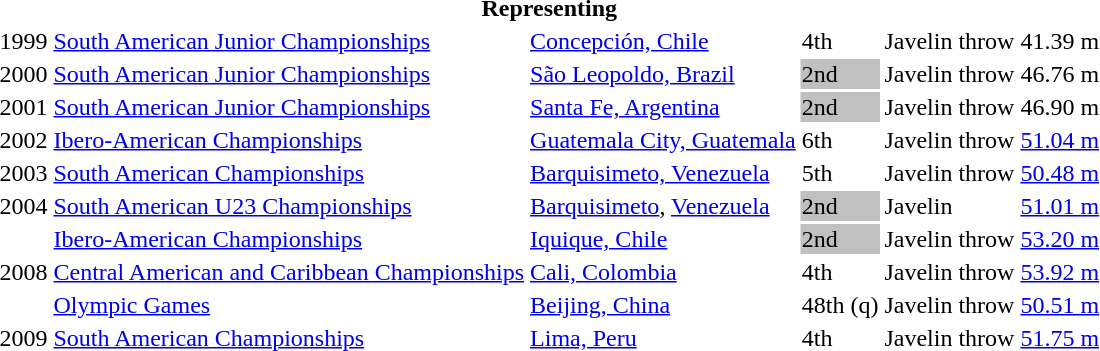<table>
<tr>
<th colspan="6">Representing </th>
</tr>
<tr>
<td>1999</td>
<td><a href='#'>South American Junior Championships</a></td>
<td><a href='#'>Concepción, Chile</a></td>
<td>4th</td>
<td>Javelin throw</td>
<td>41.39 m</td>
</tr>
<tr>
<td>2000</td>
<td><a href='#'>South American Junior Championships</a></td>
<td><a href='#'>São Leopoldo, Brazil</a></td>
<td bgcolor=silver>2nd</td>
<td>Javelin throw</td>
<td>46.76 m</td>
</tr>
<tr>
<td>2001</td>
<td><a href='#'>South American Junior Championships</a></td>
<td><a href='#'>Santa Fe, Argentina</a></td>
<td bgcolor=silver>2nd</td>
<td>Javelin throw</td>
<td>46.90 m</td>
</tr>
<tr>
<td>2002</td>
<td><a href='#'>Ibero-American Championships</a></td>
<td><a href='#'>Guatemala City, Guatemala</a></td>
<td>6th</td>
<td>Javelin throw</td>
<td><a href='#'>51.04 m</a></td>
</tr>
<tr>
<td>2003</td>
<td><a href='#'>South American Championships</a></td>
<td><a href='#'>Barquisimeto, Venezuela</a></td>
<td>5th</td>
<td>Javelin throw</td>
<td><a href='#'>50.48 m</a></td>
</tr>
<tr>
<td>2004</td>
<td><a href='#'>South American U23 Championships</a></td>
<td><a href='#'>Barquisimeto</a>, <a href='#'>Venezuela</a></td>
<td bgcolor=silver>2nd</td>
<td>Javelin</td>
<td><a href='#'>51.01 m</a></td>
</tr>
<tr>
<td rowspan=3>2008</td>
<td><a href='#'>Ibero-American Championships</a></td>
<td><a href='#'>Iquique, Chile</a></td>
<td bgcolor=silver>2nd</td>
<td>Javelin throw</td>
<td><a href='#'>53.20 m</a></td>
</tr>
<tr>
<td><a href='#'>Central American and Caribbean Championships</a></td>
<td><a href='#'>Cali, Colombia</a></td>
<td>4th</td>
<td>Javelin throw</td>
<td><a href='#'>53.92 m</a></td>
</tr>
<tr>
<td><a href='#'>Olympic Games</a></td>
<td><a href='#'>Beijing, China</a></td>
<td>48th (q)</td>
<td>Javelin throw</td>
<td><a href='#'>50.51 m</a></td>
</tr>
<tr>
<td>2009</td>
<td><a href='#'>South American Championships</a></td>
<td><a href='#'>Lima, Peru</a></td>
<td>4th</td>
<td>Javelin throw</td>
<td><a href='#'>51.75 m</a></td>
</tr>
</table>
